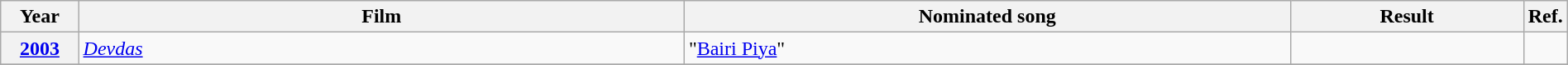<table class="wikitable plainrowheaders" width="100%" textcolor:#000;">
<tr>
<th scope="col" width=5%><strong>Year</strong></th>
<th scope="col" width=39%><strong>Film</strong></th>
<th scope="col" width=39%><strong>Nominated song</strong></th>
<th scope="col" width=15%><strong>Result</strong></th>
<th scope="col" width=2%><strong>Ref.</strong></th>
</tr>
<tr>
<th scope="row"><a href='#'>2003</a></th>
<td><em><a href='#'>Devdas</a></em></td>
<td>"<a href='#'>Bairi Piya</a>"</td>
<td></td>
<td></td>
</tr>
<tr>
</tr>
</table>
